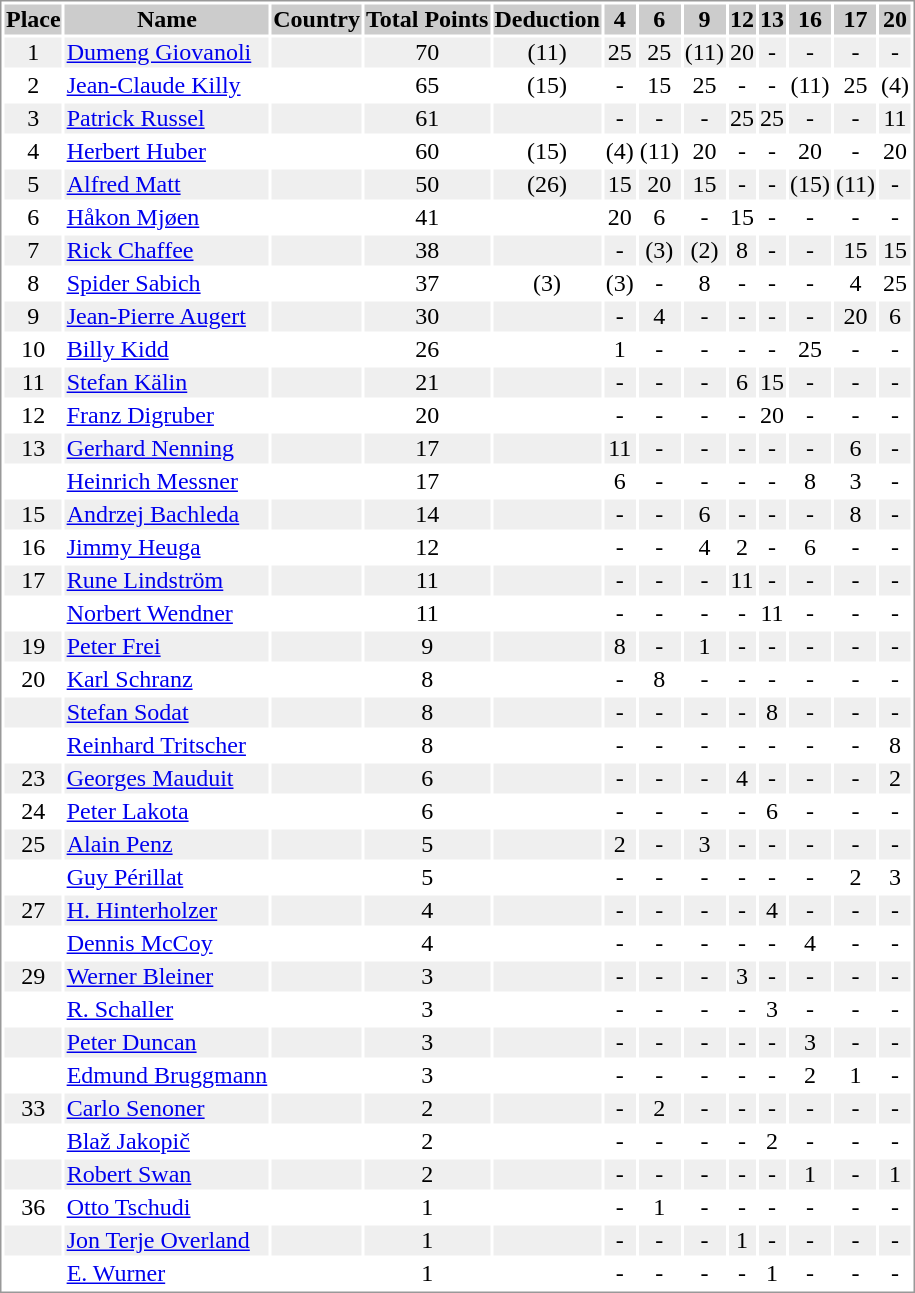<table border="0" style="border: 1px solid #999; background-color:#FFFFFF; text-align:center">
<tr align="center" bgcolor="#CCCCCC">
<th>Place</th>
<th>Name</th>
<th>Country</th>
<th>Total Points</th>
<th>Deduction</th>
<th>4</th>
<th>6</th>
<th>9</th>
<th>12</th>
<th>13</th>
<th>16</th>
<th>17</th>
<th>20</th>
</tr>
<tr bgcolor="#EFEFEF">
<td>1</td>
<td align="left"><a href='#'>Dumeng Giovanoli</a></td>
<td align="left"></td>
<td>70</td>
<td>(11)</td>
<td>25</td>
<td>25</td>
<td>(11)</td>
<td>20</td>
<td>-</td>
<td>-</td>
<td>-</td>
<td>-</td>
</tr>
<tr>
<td>2</td>
<td align="left"><a href='#'>Jean-Claude Killy</a></td>
<td align="left"></td>
<td>65</td>
<td>(15)</td>
<td>-</td>
<td>15</td>
<td>25</td>
<td>-</td>
<td>-</td>
<td>(11)</td>
<td>25</td>
<td>(4)</td>
</tr>
<tr bgcolor="#EFEFEF">
<td>3</td>
<td align="left"><a href='#'>Patrick Russel</a></td>
<td align="left"></td>
<td>61</td>
<td></td>
<td>-</td>
<td>-</td>
<td>-</td>
<td>25</td>
<td>25</td>
<td>-</td>
<td>-</td>
<td>11</td>
</tr>
<tr>
<td>4</td>
<td align="left"><a href='#'>Herbert Huber</a></td>
<td align="left"></td>
<td>60</td>
<td>(15)</td>
<td>(4)</td>
<td>(11)</td>
<td>20</td>
<td>-</td>
<td>-</td>
<td>20</td>
<td>-</td>
<td>20</td>
</tr>
<tr bgcolor="#EFEFEF">
<td>5</td>
<td align="left"><a href='#'>Alfred Matt</a></td>
<td align="left"></td>
<td>50</td>
<td>(26)</td>
<td>15</td>
<td>20</td>
<td>15</td>
<td>-</td>
<td>-</td>
<td>(15)</td>
<td>(11)</td>
<td>-</td>
</tr>
<tr>
<td>6</td>
<td align="left"><a href='#'>Håkon Mjøen</a></td>
<td align="left"></td>
<td>41</td>
<td></td>
<td>20</td>
<td>6</td>
<td>-</td>
<td>15</td>
<td>-</td>
<td>-</td>
<td>-</td>
<td>-</td>
</tr>
<tr bgcolor="#EFEFEF">
<td>7</td>
<td align="left"><a href='#'>Rick Chaffee</a></td>
<td align="left"></td>
<td>38</td>
<td></td>
<td>-</td>
<td>(3)</td>
<td>(2)</td>
<td>8</td>
<td>-</td>
<td>-</td>
<td>15</td>
<td>15</td>
</tr>
<tr>
<td>8</td>
<td align="left"><a href='#'>Spider Sabich</a></td>
<td align="left"></td>
<td>37</td>
<td>(3)</td>
<td>(3)</td>
<td>-</td>
<td>8</td>
<td>-</td>
<td>-</td>
<td>-</td>
<td>4</td>
<td>25</td>
</tr>
<tr bgcolor="#EFEFEF">
<td>9</td>
<td align="left"><a href='#'>Jean-Pierre Augert</a></td>
<td align="left"></td>
<td>30</td>
<td></td>
<td>-</td>
<td>4</td>
<td>-</td>
<td>-</td>
<td>-</td>
<td>-</td>
<td>20</td>
<td>6</td>
</tr>
<tr>
<td>10</td>
<td align="left"><a href='#'>Billy Kidd</a></td>
<td align="left"></td>
<td>26</td>
<td></td>
<td>1</td>
<td>-</td>
<td>-</td>
<td>-</td>
<td>-</td>
<td>25</td>
<td>-</td>
<td>-</td>
</tr>
<tr bgcolor="#EFEFEF">
<td>11</td>
<td align="left"><a href='#'>Stefan Kälin</a></td>
<td align="left"></td>
<td>21</td>
<td></td>
<td>-</td>
<td>-</td>
<td>-</td>
<td>6</td>
<td>15</td>
<td>-</td>
<td>-</td>
<td>-</td>
</tr>
<tr>
<td>12</td>
<td align="left"><a href='#'>Franz Digruber</a></td>
<td align="left"></td>
<td>20</td>
<td></td>
<td>-</td>
<td>-</td>
<td>-</td>
<td>-</td>
<td>20</td>
<td>-</td>
<td>-</td>
<td>-</td>
</tr>
<tr bgcolor="#EFEFEF">
<td>13</td>
<td align="left"><a href='#'>Gerhard Nenning</a></td>
<td align="left"></td>
<td>17</td>
<td></td>
<td>11</td>
<td>-</td>
<td>-</td>
<td>-</td>
<td>-</td>
<td>-</td>
<td>6</td>
<td>-</td>
</tr>
<tr>
<td></td>
<td align="left"><a href='#'>Heinrich Messner</a></td>
<td align="left"></td>
<td>17</td>
<td></td>
<td>6</td>
<td>-</td>
<td>-</td>
<td>-</td>
<td>-</td>
<td>8</td>
<td>3</td>
<td>-</td>
</tr>
<tr bgcolor="#EFEFEF">
<td>15</td>
<td align="left"><a href='#'>Andrzej Bachleda</a></td>
<td align="left"></td>
<td>14</td>
<td></td>
<td>-</td>
<td>-</td>
<td>6</td>
<td>-</td>
<td>-</td>
<td>-</td>
<td>8</td>
<td>-</td>
</tr>
<tr>
<td>16</td>
<td align="left"><a href='#'>Jimmy Heuga</a></td>
<td align="left"></td>
<td>12</td>
<td></td>
<td>-</td>
<td>-</td>
<td>4</td>
<td>2</td>
<td>-</td>
<td>6</td>
<td>-</td>
<td>-</td>
</tr>
<tr bgcolor="#EFEFEF">
<td>17</td>
<td align="left"><a href='#'>Rune Lindström</a></td>
<td align="left"></td>
<td>11</td>
<td></td>
<td>-</td>
<td>-</td>
<td>-</td>
<td>11</td>
<td>-</td>
<td>-</td>
<td>-</td>
<td>-</td>
</tr>
<tr>
<td></td>
<td align="left"><a href='#'>Norbert Wendner</a></td>
<td align="left"></td>
<td>11</td>
<td></td>
<td>-</td>
<td>-</td>
<td>-</td>
<td>-</td>
<td>11</td>
<td>-</td>
<td>-</td>
<td>-</td>
</tr>
<tr bgcolor="#EFEFEF">
<td>19</td>
<td align="left"><a href='#'>Peter Frei</a></td>
<td align="left"></td>
<td>9</td>
<td></td>
<td>8</td>
<td>-</td>
<td>1</td>
<td>-</td>
<td>-</td>
<td>-</td>
<td>-</td>
<td>-</td>
</tr>
<tr>
<td>20</td>
<td align="left"><a href='#'>Karl Schranz</a></td>
<td align="left"></td>
<td>8</td>
<td></td>
<td>-</td>
<td>8</td>
<td>-</td>
<td>-</td>
<td>-</td>
<td>-</td>
<td>-</td>
<td>-</td>
</tr>
<tr bgcolor="#EFEFEF">
<td></td>
<td align="left"><a href='#'>Stefan Sodat</a></td>
<td align="left"></td>
<td>8</td>
<td></td>
<td>-</td>
<td>-</td>
<td>-</td>
<td>-</td>
<td>8</td>
<td>-</td>
<td>-</td>
<td>-</td>
</tr>
<tr>
<td></td>
<td align="left"><a href='#'>Reinhard Tritscher</a></td>
<td align="left"></td>
<td>8</td>
<td></td>
<td>-</td>
<td>-</td>
<td>-</td>
<td>-</td>
<td>-</td>
<td>-</td>
<td>-</td>
<td>8</td>
</tr>
<tr bgcolor="#EFEFEF">
<td>23</td>
<td align="left"><a href='#'>Georges Mauduit</a></td>
<td align="left"></td>
<td>6</td>
<td></td>
<td>-</td>
<td>-</td>
<td>-</td>
<td>4</td>
<td>-</td>
<td>-</td>
<td>-</td>
<td>2</td>
</tr>
<tr>
<td>24</td>
<td align="left"><a href='#'>Peter Lakota</a></td>
<td align="left"></td>
<td>6</td>
<td></td>
<td>-</td>
<td>-</td>
<td>-</td>
<td>-</td>
<td>6</td>
<td>-</td>
<td>-</td>
<td>-</td>
</tr>
<tr bgcolor="#EFEFEF">
<td>25</td>
<td align="left"><a href='#'>Alain Penz</a></td>
<td align="left"></td>
<td>5</td>
<td></td>
<td>2</td>
<td>-</td>
<td>3</td>
<td>-</td>
<td>-</td>
<td>-</td>
<td>-</td>
<td>-</td>
</tr>
<tr>
<td></td>
<td align="left"><a href='#'>Guy Périllat</a></td>
<td align="left"></td>
<td>5</td>
<td></td>
<td>-</td>
<td>-</td>
<td>-</td>
<td>-</td>
<td>-</td>
<td>-</td>
<td>2</td>
<td>3</td>
</tr>
<tr bgcolor="#EFEFEF">
<td>27</td>
<td align="left"><a href='#'>H. Hinterholzer</a></td>
<td align="left"></td>
<td>4</td>
<td></td>
<td>-</td>
<td>-</td>
<td>-</td>
<td>-</td>
<td>4</td>
<td>-</td>
<td>-</td>
<td>-</td>
</tr>
<tr>
<td></td>
<td align="left"><a href='#'>Dennis McCoy</a></td>
<td align="left"></td>
<td>4</td>
<td></td>
<td>-</td>
<td>-</td>
<td>-</td>
<td>-</td>
<td>-</td>
<td>4</td>
<td>-</td>
<td>-</td>
</tr>
<tr bgcolor="#EFEFEF">
<td>29</td>
<td align="left"><a href='#'>Werner Bleiner</a></td>
<td align="left"></td>
<td>3</td>
<td></td>
<td>-</td>
<td>-</td>
<td>-</td>
<td>3</td>
<td>-</td>
<td>-</td>
<td>-</td>
<td>-</td>
</tr>
<tr>
<td></td>
<td align="left"><a href='#'>R. Schaller</a></td>
<td align="left"></td>
<td>3</td>
<td></td>
<td>-</td>
<td>-</td>
<td>-</td>
<td>-</td>
<td>3</td>
<td>-</td>
<td>-</td>
<td>-</td>
</tr>
<tr bgcolor="#EFEFEF">
<td></td>
<td align="left"><a href='#'>Peter Duncan</a></td>
<td align="left"></td>
<td>3</td>
<td></td>
<td>-</td>
<td>-</td>
<td>-</td>
<td>-</td>
<td>-</td>
<td>3</td>
<td>-</td>
<td>-</td>
</tr>
<tr>
<td></td>
<td align="left"><a href='#'>Edmund Bruggmann</a></td>
<td align="left"></td>
<td>3</td>
<td></td>
<td>-</td>
<td>-</td>
<td>-</td>
<td>-</td>
<td>-</td>
<td>2</td>
<td>1</td>
<td>-</td>
</tr>
<tr bgcolor="#EFEFEF">
<td>33</td>
<td align="left"><a href='#'>Carlo Senoner</a></td>
<td align="left"></td>
<td>2</td>
<td></td>
<td>-</td>
<td>2</td>
<td>-</td>
<td>-</td>
<td>-</td>
<td>-</td>
<td>-</td>
<td>-</td>
</tr>
<tr>
<td></td>
<td align="left"><a href='#'>Blaž Jakopič</a></td>
<td align="left"></td>
<td>2</td>
<td></td>
<td>-</td>
<td>-</td>
<td>-</td>
<td>-</td>
<td>2</td>
<td>-</td>
<td>-</td>
<td>-</td>
</tr>
<tr bgcolor="#EFEFEF">
<td></td>
<td align="left"><a href='#'>Robert Swan</a></td>
<td align="left"></td>
<td>2</td>
<td></td>
<td>-</td>
<td>-</td>
<td>-</td>
<td>-</td>
<td>-</td>
<td>1</td>
<td>-</td>
<td>1</td>
</tr>
<tr>
<td>36</td>
<td align="left"><a href='#'>Otto Tschudi</a></td>
<td align="left"></td>
<td>1</td>
<td></td>
<td>-</td>
<td>1</td>
<td>-</td>
<td>-</td>
<td>-</td>
<td>-</td>
<td>-</td>
<td>-</td>
</tr>
<tr bgcolor="#EFEFEF">
<td></td>
<td align="left"><a href='#'>Jon Terje Overland</a></td>
<td align="left"></td>
<td>1</td>
<td></td>
<td>-</td>
<td>-</td>
<td>-</td>
<td>1</td>
<td>-</td>
<td>-</td>
<td>-</td>
<td>-</td>
</tr>
<tr>
<td></td>
<td align="left"><a href='#'>E. Wurner</a></td>
<td align="left"></td>
<td>1</td>
<td></td>
<td>-</td>
<td>-</td>
<td>-</td>
<td>-</td>
<td>1</td>
<td>-</td>
<td>-</td>
<td>-</td>
</tr>
</table>
